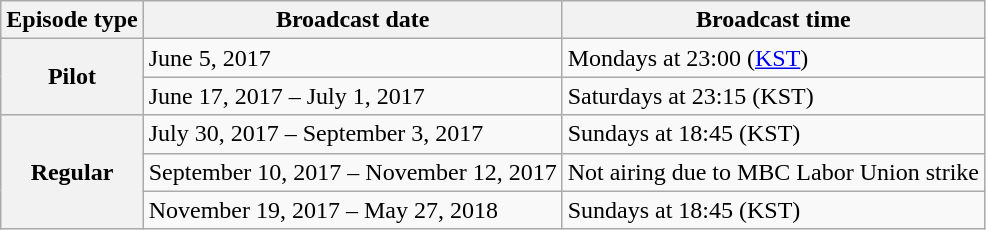<table class="wikitable">
<tr>
<th>Episode type</th>
<th>Broadcast date</th>
<th>Broadcast time</th>
</tr>
<tr>
<th rowspan=2>Pilot</th>
<td>June 5, 2017</td>
<td>Mondays at 23:00 (<a href='#'>KST</a>)</td>
</tr>
<tr>
<td>June 17, 2017 – July 1, 2017</td>
<td>Saturdays at 23:15 (KST)</td>
</tr>
<tr>
<th rowspan=3>Regular</th>
<td>July 30, 2017 – September 3, 2017</td>
<td>Sundays at 18:45 (KST)</td>
</tr>
<tr>
<td>September 10, 2017 – November 12, 2017</td>
<td>Not airing due to MBC Labor Union strike</td>
</tr>
<tr>
<td>November 19, 2017 – May 27, 2018</td>
<td>Sundays at 18:45 (KST)</td>
</tr>
</table>
